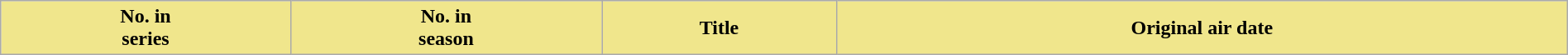<table class="wikitable plainrowheaders" style="width:100%;">
<tr>
<th scope="col" style="background:#F0E68C; color:#000000;">No. in<br>series</th>
<th scope="col" style="background:#F0E68C; color:#000000;">No. in<br>season</th>
<th scope="col" style="background:#F0E68C; color:#000000;">Title</th>
<th scope="col" style="background:#F0E68C; color:#000000;">Original air date<br>
























































































</th>
</tr>
</table>
